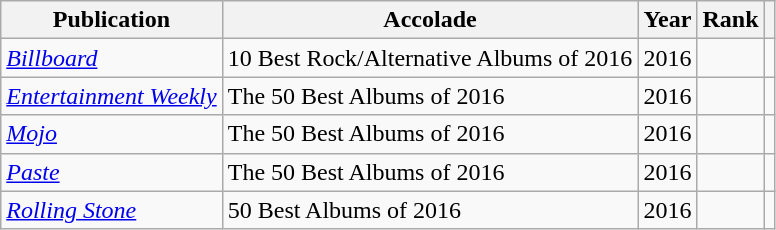<table class="sortable wikitable">
<tr>
<th>Publication</th>
<th>Accolade</th>
<th>Year</th>
<th>Rank</th>
<th class="unsortable"></th>
</tr>
<tr>
<td><em><a href='#'>Billboard</a></em></td>
<td>10 Best Rock/Alternative Albums of 2016</td>
<td>2016</td>
<td></td>
<td></td>
</tr>
<tr>
<td><em><a href='#'>Entertainment Weekly</a></em></td>
<td>The 50 Best Albums of 2016</td>
<td>2016</td>
<td></td>
<td></td>
</tr>
<tr>
<td><em><a href='#'>Mojo</a></em></td>
<td>The 50 Best Albums of 2016</td>
<td>2016</td>
<td></td>
<td></td>
</tr>
<tr>
<td><em><a href='#'>Paste</a></em></td>
<td>The 50 Best Albums of 2016</td>
<td>2016</td>
<td></td>
<td></td>
</tr>
<tr>
<td><em><a href='#'>Rolling Stone</a></em></td>
<td>50 Best Albums of 2016</td>
<td>2016</td>
<td></td>
<td></td>
</tr>
</table>
